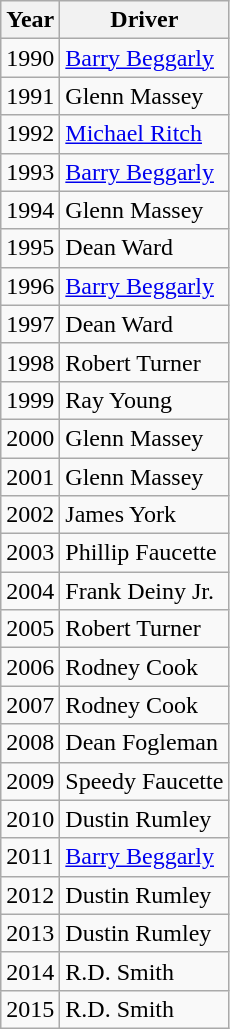<table class="wikitable">
<tr>
<th>Year</th>
<th>Driver</th>
</tr>
<tr>
<td>1990</td>
<td><a href='#'>Barry Beggarly</a></td>
</tr>
<tr>
<td>1991</td>
<td>Glenn Massey</td>
</tr>
<tr>
<td>1992</td>
<td><a href='#'>Michael Ritch</a></td>
</tr>
<tr>
<td>1993</td>
<td><a href='#'>Barry Beggarly</a></td>
</tr>
<tr>
<td>1994</td>
<td>Glenn Massey</td>
</tr>
<tr>
<td>1995</td>
<td>Dean Ward</td>
</tr>
<tr>
<td>1996</td>
<td><a href='#'>Barry Beggarly</a></td>
</tr>
<tr>
<td>1997</td>
<td>Dean Ward</td>
</tr>
<tr>
<td>1998</td>
<td>Robert Turner</td>
</tr>
<tr>
<td>1999</td>
<td>Ray Young</td>
</tr>
<tr>
<td>2000</td>
<td>Glenn Massey</td>
</tr>
<tr>
<td>2001</td>
<td>Glenn Massey</td>
</tr>
<tr>
<td>2002</td>
<td>James York</td>
</tr>
<tr>
<td>2003</td>
<td>Phillip Faucette</td>
</tr>
<tr>
<td>2004</td>
<td>Frank Deiny Jr.</td>
</tr>
<tr>
<td>2005</td>
<td>Robert Turner</td>
</tr>
<tr>
<td>2006</td>
<td>Rodney Cook</td>
</tr>
<tr>
<td>2007</td>
<td>Rodney Cook</td>
</tr>
<tr>
<td>2008</td>
<td>Dean Fogleman</td>
</tr>
<tr>
<td>2009</td>
<td>Speedy Faucette</td>
</tr>
<tr>
<td>2010</td>
<td>Dustin Rumley</td>
</tr>
<tr>
<td>2011</td>
<td><a href='#'>Barry Beggarly</a></td>
</tr>
<tr>
<td>2012</td>
<td>Dustin Rumley</td>
</tr>
<tr>
<td>2013</td>
<td>Dustin Rumley</td>
</tr>
<tr>
<td>2014</td>
<td>R.D. Smith</td>
</tr>
<tr>
<td>2015</td>
<td>R.D. Smith</td>
</tr>
</table>
